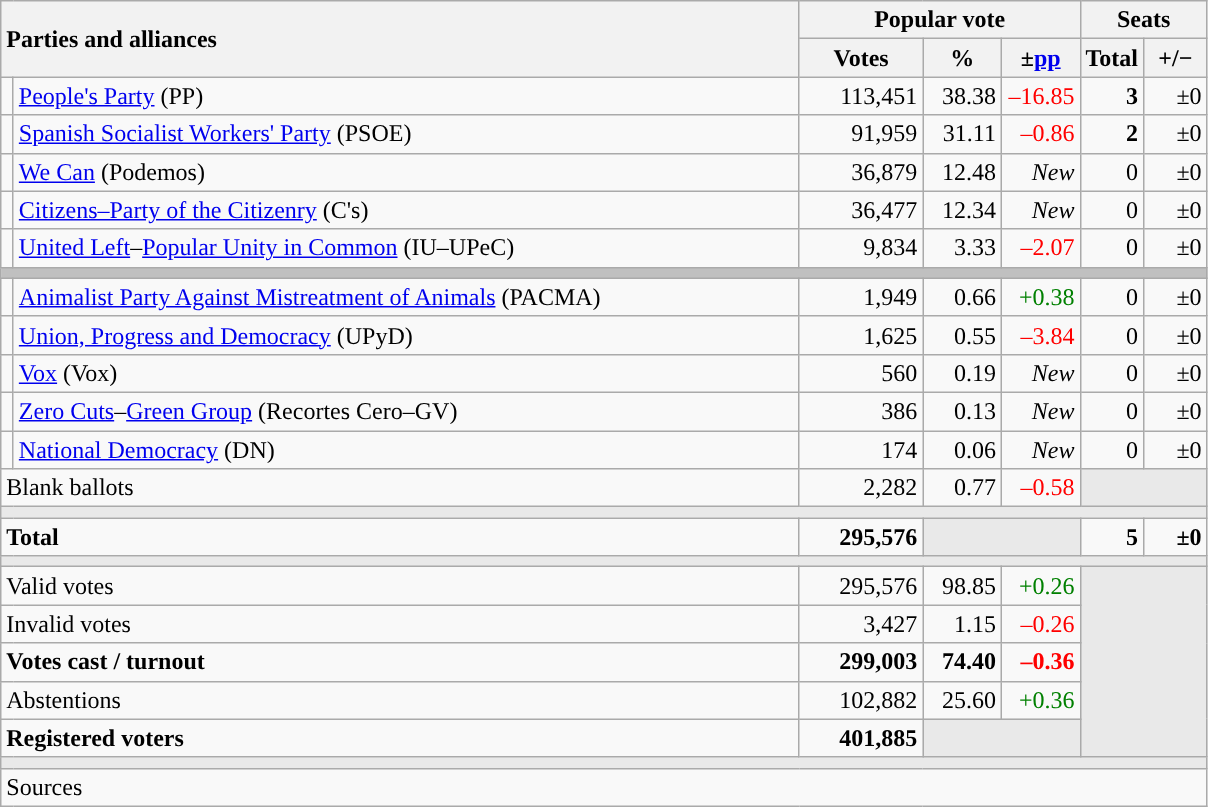<table class="wikitable" style="text-align:right;">
<tr>
<th style="text-align:left;" rowspan="2" colspan="2" width="525">Parties and alliances</th>
<th colspan="3">Popular vote</th>
<th colspan="2">Seats</th>
</tr>
<tr>
<th width="75">Votes</th>
<th width="45">%</th>
<th width="45">±<a href='#'>pp</a></th>
<th width="35">Total</th>
<th width="35">+/−</th>
</tr>
<tr>
<td width="1" style="color:inherit;background:"></td>
<td align="left"><a href='#'>People's Party</a> (PP)</td>
<td>113,451</td>
<td>38.38</td>
<td style="color:red;">–16.85</td>
<td><strong>3</strong></td>
<td>±0</td>
</tr>
<tr>
<td style="color:inherit;background:"></td>
<td align="left"><a href='#'>Spanish Socialist Workers' Party</a> (PSOE)</td>
<td>91,959</td>
<td>31.11</td>
<td style="color:red;">–0.86</td>
<td><strong>2</strong></td>
<td>±0</td>
</tr>
<tr>
<td style="color:inherit;background:"></td>
<td align="left"><a href='#'>We Can</a> (Podemos)</td>
<td>36,879</td>
<td>12.48</td>
<td><em>New</em></td>
<td>0</td>
<td>±0</td>
</tr>
<tr>
<td style="color:inherit;background:"></td>
<td align="left"><a href='#'>Citizens–Party of the Citizenry</a> (C's)</td>
<td>36,477</td>
<td>12.34</td>
<td><em>New</em></td>
<td>0</td>
<td>±0</td>
</tr>
<tr>
<td style="color:inherit;background:"></td>
<td align="left"><a href='#'>United Left</a>–<a href='#'>Popular Unity in Common</a> (IU–UPeC)</td>
<td>9,834</td>
<td>3.33</td>
<td style="color:red;">–2.07</td>
<td>0</td>
<td>±0</td>
</tr>
<tr>
<td colspan="7" bgcolor="#C0C0C0"></td>
</tr>
<tr>
<td style="color:inherit;background:"></td>
<td align="left"><a href='#'>Animalist Party Against Mistreatment of Animals</a> (PACMA)</td>
<td>1,949</td>
<td>0.66</td>
<td style="color:green;">+0.38</td>
<td>0</td>
<td>±0</td>
</tr>
<tr>
<td style="color:inherit;background:"></td>
<td align="left"><a href='#'>Union, Progress and Democracy</a> (UPyD)</td>
<td>1,625</td>
<td>0.55</td>
<td style="color:red;">–3.84</td>
<td>0</td>
<td>±0</td>
</tr>
<tr>
<td style="color:inherit;background:"></td>
<td align="left"><a href='#'>Vox</a> (Vox)</td>
<td>560</td>
<td>0.19</td>
<td><em>New</em></td>
<td>0</td>
<td>±0</td>
</tr>
<tr>
<td style="color:inherit;background:"></td>
<td align="left"><a href='#'>Zero Cuts</a>–<a href='#'>Green Group</a> (Recortes Cero–GV)</td>
<td>386</td>
<td>0.13</td>
<td><em>New</em></td>
<td>0</td>
<td>±0</td>
</tr>
<tr>
<td style="color:inherit;background:"></td>
<td align="left"><a href='#'>National Democracy</a> (DN)</td>
<td>174</td>
<td>0.06</td>
<td><em>New</em></td>
<td>0</td>
<td>±0</td>
</tr>
<tr>
<td align="left" colspan="2">Blank ballots</td>
<td>2,282</td>
<td>0.77</td>
<td style="color:red;">–0.58</td>
<td bgcolor="#E9E9E9" colspan="2"></td>
</tr>
<tr>
<td colspan="7" bgcolor="#E9E9E9"></td>
</tr>
<tr style="font-weight:bold;">
<td align="left" colspan="2">Total</td>
<td>295,576</td>
<td bgcolor="#E9E9E9" colspan="2"></td>
<td>5</td>
<td>±0</td>
</tr>
<tr>
<td colspan="7" bgcolor="#E9E9E9"></td>
</tr>
<tr>
<td align="left" colspan="2">Valid votes</td>
<td>295,576</td>
<td>98.85</td>
<td style="color:green;">+0.26</td>
<td bgcolor="#E9E9E9" colspan="2" rowspan="5"></td>
</tr>
<tr>
<td align="left" colspan="2">Invalid votes</td>
<td>3,427</td>
<td>1.15</td>
<td style="color:red;">–0.26</td>
</tr>
<tr style="font-weight:bold;">
<td align="left" colspan="2">Votes cast / turnout</td>
<td>299,003</td>
<td>74.40</td>
<td style="color:red;">–0.36</td>
</tr>
<tr>
<td align="left" colspan="2">Abstentions</td>
<td>102,882</td>
<td>25.60</td>
<td style="color:green;">+0.36</td>
</tr>
<tr style="font-weight:bold;">
<td align="left" colspan="2">Registered voters</td>
<td>401,885</td>
<td bgcolor="#E9E9E9" colspan="2"></td>
</tr>
<tr>
<td colspan="7" bgcolor="#E9E9E9"></td>
</tr>
<tr>
<td align="left" colspan="7">Sources</td>
</tr>
</table>
